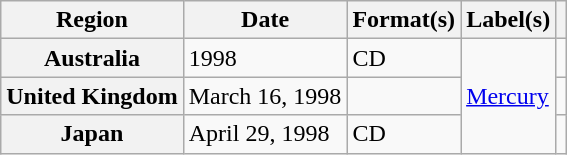<table class="wikitable plainrowheaders">
<tr>
<th scope="col">Region</th>
<th scope="col">Date</th>
<th scope="col">Format(s)</th>
<th scope="col">Label(s)</th>
<th scope="col"></th>
</tr>
<tr>
<th scope="row">Australia</th>
<td>1998</td>
<td>CD</td>
<td rowspan="3"><a href='#'>Mercury</a></td>
<td></td>
</tr>
<tr>
<th scope="row">United Kingdom</th>
<td>March 16, 1998</td>
<td></td>
<td></td>
</tr>
<tr>
<th scope="row">Japan</th>
<td>April 29, 1998</td>
<td>CD</td>
<td></td>
</tr>
</table>
